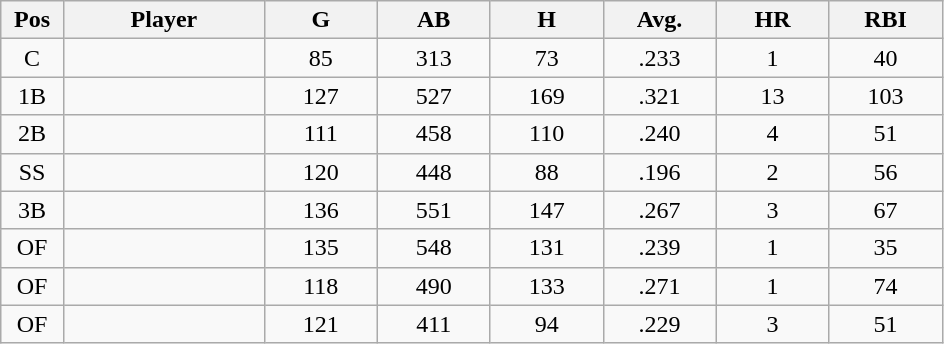<table class="wikitable sortable">
<tr>
<th bgcolor="#DDDDFF" width="5%">Pos</th>
<th bgcolor="#DDDDFF" width="16%">Player</th>
<th bgcolor="#DDDDFF" width="9%">G</th>
<th bgcolor="#DDDDFF" width="9%">AB</th>
<th bgcolor="#DDDDFF" width="9%">H</th>
<th bgcolor="#DDDDFF" width="9%">Avg.</th>
<th bgcolor="#DDDDFF" width="9%">HR</th>
<th bgcolor="#DDDDFF" width="9%">RBI</th>
</tr>
<tr align="center">
<td>C</td>
<td></td>
<td>85</td>
<td>313</td>
<td>73</td>
<td>.233</td>
<td>1</td>
<td>40</td>
</tr>
<tr align="center">
<td>1B</td>
<td></td>
<td>127</td>
<td>527</td>
<td>169</td>
<td>.321</td>
<td>13</td>
<td>103</td>
</tr>
<tr align="center">
<td>2B</td>
<td></td>
<td>111</td>
<td>458</td>
<td>110</td>
<td>.240</td>
<td>4</td>
<td>51</td>
</tr>
<tr align="center">
<td>SS</td>
<td></td>
<td>120</td>
<td>448</td>
<td>88</td>
<td>.196</td>
<td>2</td>
<td>56</td>
</tr>
<tr align="center">
<td>3B</td>
<td></td>
<td>136</td>
<td>551</td>
<td>147</td>
<td>.267</td>
<td>3</td>
<td>67</td>
</tr>
<tr align="center">
<td>OF</td>
<td></td>
<td>135</td>
<td>548</td>
<td>131</td>
<td>.239</td>
<td>1</td>
<td>35</td>
</tr>
<tr align="center">
<td>OF</td>
<td></td>
<td>118</td>
<td>490</td>
<td>133</td>
<td>.271</td>
<td>1</td>
<td>74</td>
</tr>
<tr align="center">
<td>OF</td>
<td></td>
<td>121</td>
<td>411</td>
<td>94</td>
<td>.229</td>
<td>3</td>
<td>51</td>
</tr>
</table>
